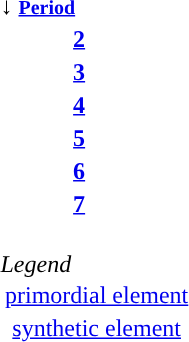<table class="floatright">
<tr>
<th colspan=2 style="text-align:left;">↓ <small><a href='#'>Period</a></small></th>
</tr>
<tr>
<th><a href='#'>2</a></th>
<td></td>
</tr>
<tr>
<th><a href='#'>3</a></th>
<td></td>
</tr>
<tr>
<th><a href='#'>4</a></th>
<td></td>
</tr>
<tr>
<th><a href='#'>5</a></th>
<td></td>
</tr>
<tr>
<th><a href='#'>6</a></th>
<td></td>
</tr>
<tr>
<th><a href='#'>7</a></th>
<td></td>
</tr>
<tr>
<td colspan="2"><br><em>Legend</em><table style="text-align:center; border:0; margin: 0 auto">
<tr>
<td style="border:"><a href='#'>primordial element</a></td>
</tr>
<tr>
<td style="border:"><a href='#'>synthetic element</a></td>
</tr>
</table>
</td>
</tr>
</table>
